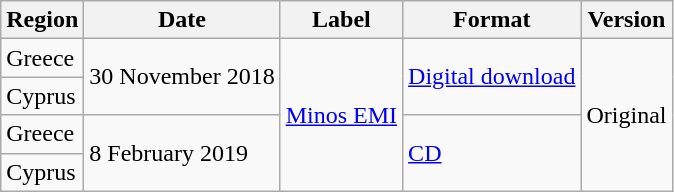<table class="sortable wikitable">
<tr>
<th>Region</th>
<th>Date</th>
<th>Label</th>
<th>Format</th>
<th>Version</th>
</tr>
<tr>
<td>Greece</td>
<td rowspan="2">30 November 2018</td>
<td rowspan="7"><a href='#'>Minos EMI</a></td>
<td rowspan="2"><a href='#'>Digital download</a></td>
<td rowspan="7">Original</td>
</tr>
<tr>
<td>Cyprus</td>
</tr>
<tr>
<td>Greece</td>
<td rowspan="2">8 February 2019</td>
<td rowspan="2"><a href='#'>CD</a></td>
</tr>
<tr>
<td>Cyprus</td>
</tr>
</table>
